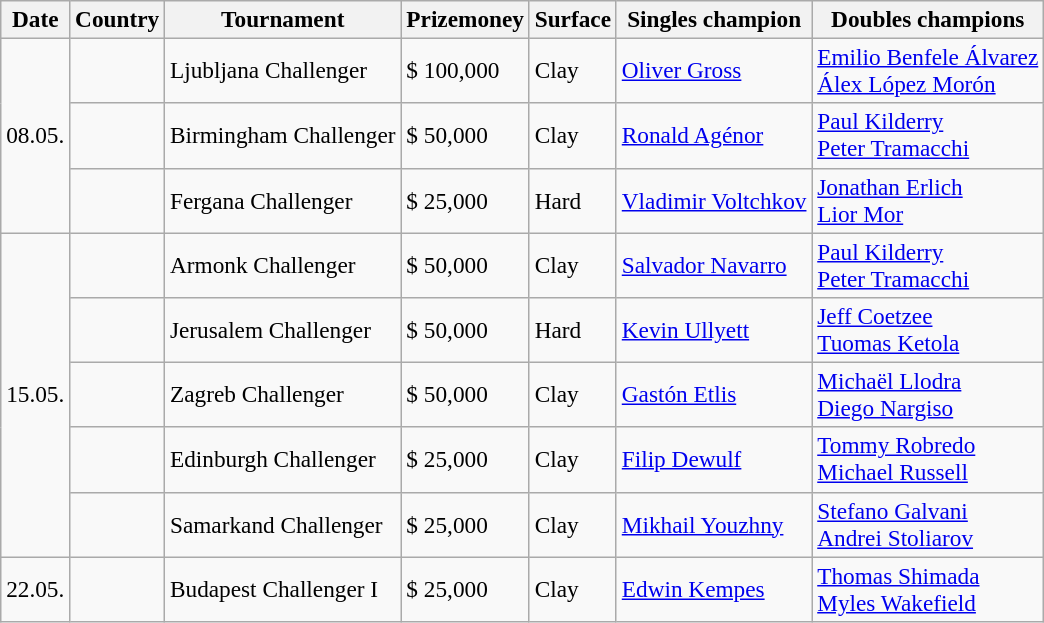<table class="sortable wikitable" style=font-size:97%>
<tr>
<th>Date</th>
<th>Country</th>
<th>Tournament</th>
<th>Prizemoney</th>
<th>Surface</th>
<th>Singles champion</th>
<th>Doubles champions</th>
</tr>
<tr>
<td rowspan="3">08.05.</td>
<td></td>
<td>Ljubljana Challenger</td>
<td>$ 100,000</td>
<td>Clay</td>
<td> <a href='#'>Oliver Gross</a></td>
<td> <a href='#'>Emilio Benfele Álvarez</a><br> <a href='#'>Álex López Morón</a></td>
</tr>
<tr>
<td></td>
<td>Birmingham Challenger</td>
<td>$ 50,000</td>
<td>Clay</td>
<td> <a href='#'>Ronald Agénor</a></td>
<td> <a href='#'>Paul Kilderry</a><br> <a href='#'>Peter Tramacchi</a></td>
</tr>
<tr>
<td></td>
<td>Fergana Challenger</td>
<td>$ 25,000</td>
<td>Hard</td>
<td> <a href='#'>Vladimir Voltchkov</a></td>
<td> <a href='#'>Jonathan Erlich</a> <br>  <a href='#'>Lior Mor</a></td>
</tr>
<tr>
<td rowspan="5">15.05.</td>
<td></td>
<td>Armonk Challenger</td>
<td>$ 50,000</td>
<td>Clay</td>
<td> <a href='#'>Salvador Navarro</a></td>
<td> <a href='#'>Paul Kilderry</a><br> <a href='#'>Peter Tramacchi</a></td>
</tr>
<tr>
<td></td>
<td>Jerusalem Challenger</td>
<td>$ 50,000</td>
<td>Hard</td>
<td> <a href='#'>Kevin Ullyett</a></td>
<td> <a href='#'>Jeff Coetzee</a><br> <a href='#'>Tuomas Ketola</a></td>
</tr>
<tr>
<td></td>
<td>Zagreb Challenger</td>
<td>$ 50,000</td>
<td>Clay</td>
<td> <a href='#'>Gastón Etlis</a></td>
<td> <a href='#'>Michaël Llodra</a><br> <a href='#'>Diego Nargiso</a></td>
</tr>
<tr>
<td></td>
<td>Edinburgh Challenger</td>
<td>$ 25,000</td>
<td>Clay</td>
<td> <a href='#'>Filip Dewulf</a></td>
<td> <a href='#'>Tommy Robredo</a><br> <a href='#'>Michael Russell</a></td>
</tr>
<tr>
<td></td>
<td>Samarkand Challenger</td>
<td>$ 25,000</td>
<td>Clay</td>
<td> <a href='#'>Mikhail Youzhny</a></td>
<td> <a href='#'>Stefano Galvani</a> <br>  <a href='#'>Andrei Stoliarov</a></td>
</tr>
<tr>
<td>22.05.</td>
<td></td>
<td>Budapest Challenger I</td>
<td>$ 25,000</td>
<td>Clay</td>
<td> <a href='#'>Edwin Kempes</a></td>
<td> <a href='#'>Thomas Shimada</a><br> <a href='#'>Myles Wakefield</a></td>
</tr>
</table>
